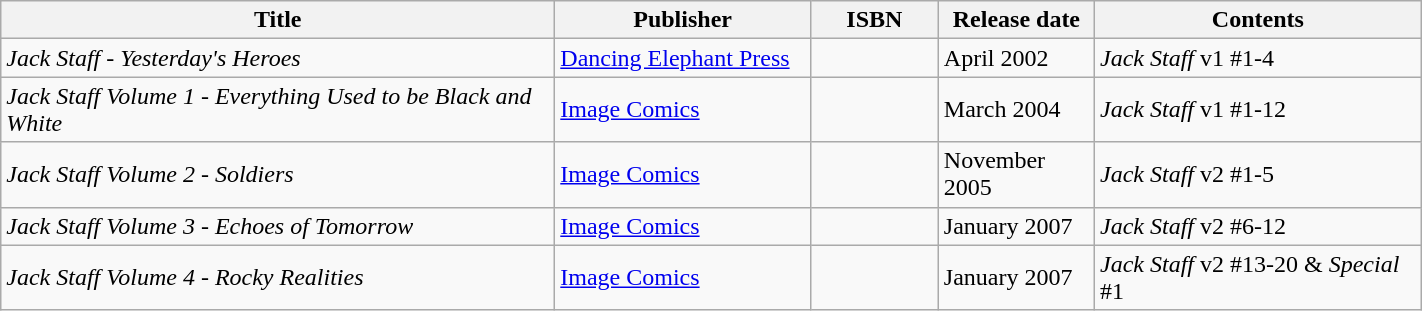<table class="wikitable" width="75%">
<tr>
<th width=39%>Title</th>
<th width=18%>Publisher</th>
<th width=9%>ISBN</th>
<th width=11%>Release date</th>
<th width=23%>Contents</th>
</tr>
<tr>
<td><em>Jack Staff - Yesterday's Heroes</em></td>
<td><a href='#'>Dancing Elephant Press</a></td>
<td></td>
<td>April 2002</td>
<td><em>Jack Staff</em> v1 #1-4</td>
</tr>
<tr>
<td><em>Jack Staff Volume 1 - Everything Used to be Black and White</em></td>
<td><a href='#'>Image Comics</a></td>
<td></td>
<td>March 2004</td>
<td><em>Jack Staff</em> v1 #1-12</td>
</tr>
<tr>
<td><em>Jack Staff Volume 2 - Soldiers</em></td>
<td><a href='#'>Image Comics</a></td>
<td></td>
<td>November 2005</td>
<td><em>Jack Staff</em> v2 #1-5</td>
</tr>
<tr>
<td><em>Jack Staff Volume 3 - Echoes of Tomorrow</em></td>
<td><a href='#'>Image Comics</a></td>
<td></td>
<td>January 2007</td>
<td><em>Jack Staff</em> v2 #6-12</td>
</tr>
<tr>
<td><em>Jack Staff Volume 4 - Rocky Realities</em></td>
<td><a href='#'>Image Comics</a></td>
<td></td>
<td>January 2007</td>
<td><em>Jack Staff</em> v2 #13-20 & <em>Special</em> #1</td>
</tr>
</table>
